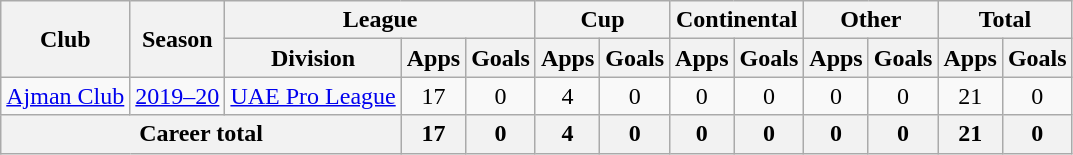<table class="wikitable" style="text-align: center">
<tr>
<th rowspan="2">Club</th>
<th rowspan="2">Season</th>
<th colspan="3">League</th>
<th colspan="2">Cup</th>
<th colspan="2">Continental</th>
<th colspan="2">Other</th>
<th colspan="2">Total</th>
</tr>
<tr>
<th>Division</th>
<th>Apps</th>
<th>Goals</th>
<th>Apps</th>
<th>Goals</th>
<th>Apps</th>
<th>Goals</th>
<th>Apps</th>
<th>Goals</th>
<th>Apps</th>
<th>Goals</th>
</tr>
<tr>
<td><a href='#'>Ajman Club</a></td>
<td><a href='#'>2019–20</a></td>
<td><a href='#'>UAE Pro League</a></td>
<td>17</td>
<td>0</td>
<td>4</td>
<td>0</td>
<td>0</td>
<td>0</td>
<td>0</td>
<td>0</td>
<td>21</td>
<td>0</td>
</tr>
<tr>
<th colspan="3"><strong>Career total</strong></th>
<th>17</th>
<th>0</th>
<th>4</th>
<th>0</th>
<th>0</th>
<th>0</th>
<th>0</th>
<th>0</th>
<th>21</th>
<th>0</th>
</tr>
</table>
